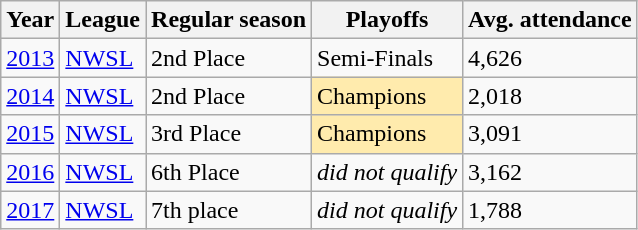<table class="wikitable">
<tr>
<th>Year</th>
<th>League</th>
<th>Regular season</th>
<th>Playoffs</th>
<th>Avg. attendance</th>
</tr>
<tr>
<td><a href='#'>2013</a></td>
<td><a href='#'>NWSL</a></td>
<td>2nd Place</td>
<td>Semi-Finals</td>
<td>4,626</td>
</tr>
<tr>
<td><a href='#'>2014</a></td>
<td><a href='#'>NWSL</a></td>
<td>2nd Place</td>
<td style="background:#ffebad;">Champions</td>
<td>2,018</td>
</tr>
<tr>
<td><a href='#'>2015</a></td>
<td><a href='#'>NWSL</a></td>
<td>3rd Place</td>
<td style="background:#ffebad;">Champions</td>
<td>3,091</td>
</tr>
<tr>
<td><a href='#'>2016</a></td>
<td><a href='#'>NWSL</a></td>
<td>6th Place</td>
<td><em>did not qualify</em></td>
<td>3,162</td>
</tr>
<tr>
<td><a href='#'>2017</a></td>
<td><a href='#'>NWSL</a></td>
<td>7th place</td>
<td><em>did not qualify</em></td>
<td>1,788</td>
</tr>
</table>
